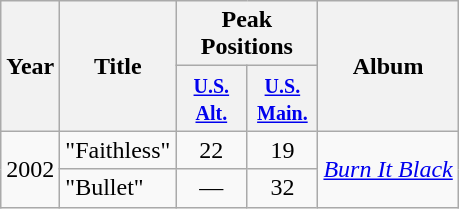<table class="wikitable">
<tr>
<th rowspan="2">Year</th>
<th rowspan="2">Title</th>
<th colspan="2">Peak Positions</th>
<th rowspan="2">Album</th>
</tr>
<tr>
<th style="width:40px;"><small><a href='#'>U.S.<br>Alt.</a></small></th>
<th style="width:40px;"><small><a href='#'>U.S. Main.</a></small></th>
</tr>
<tr>
<td rowspan="2">2002</td>
<td>"Faithless"</td>
<td style="text-align:center;">22</td>
<td style="text-align:center;">19</td>
<td rowspan="2"><em><a href='#'>Burn It Black</a></em></td>
</tr>
<tr>
<td>"Bullet"</td>
<td style="text-align:center;">—</td>
<td style="text-align:center;">32</td>
</tr>
</table>
